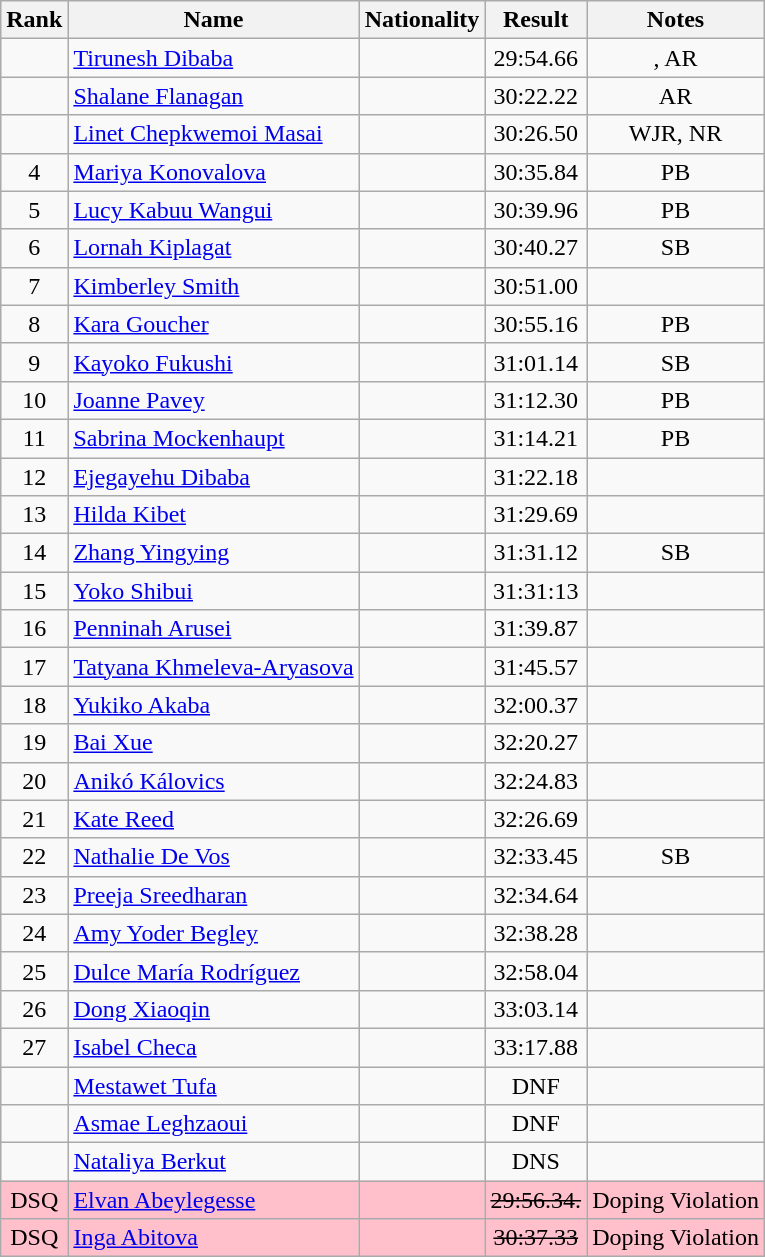<table class="wikitable sortable" style="text-align:center">
<tr>
<th>Rank</th>
<th>Name</th>
<th>Nationality</th>
<th>Result</th>
<th>Notes</th>
</tr>
<tr>
<td></td>
<td align=left><a href='#'>Tirunesh Dibaba</a></td>
<td align=left></td>
<td>29:54.66</td>
<td>, AR</td>
</tr>
<tr>
<td></td>
<td align=left><a href='#'>Shalane Flanagan</a></td>
<td align=left></td>
<td>30:22.22</td>
<td>AR</td>
</tr>
<tr>
<td></td>
<td align=left><a href='#'>Linet Chepkwemoi Masai</a></td>
<td align=left></td>
<td>30:26.50</td>
<td>WJR, NR</td>
</tr>
<tr>
<td>4</td>
<td align=left><a href='#'>Mariya Konovalova</a></td>
<td align=left></td>
<td>30:35.84</td>
<td>PB</td>
</tr>
<tr>
<td>5</td>
<td align=left><a href='#'>Lucy Kabuu Wangui</a></td>
<td align=left></td>
<td>30:39.96</td>
<td>PB</td>
</tr>
<tr>
<td>6</td>
<td align=left><a href='#'>Lornah Kiplagat</a></td>
<td align=left></td>
<td>30:40.27</td>
<td>SB</td>
</tr>
<tr>
<td>7</td>
<td align=left><a href='#'>Kimberley Smith</a></td>
<td align=left></td>
<td>30:51.00</td>
<td></td>
</tr>
<tr>
<td>8</td>
<td align=left><a href='#'>Kara Goucher</a></td>
<td align=left></td>
<td>30:55.16</td>
<td>PB</td>
</tr>
<tr>
<td>9</td>
<td align=left><a href='#'>Kayoko Fukushi</a></td>
<td align=left></td>
<td>31:01.14</td>
<td>SB</td>
</tr>
<tr>
<td>10</td>
<td align=left><a href='#'>Joanne Pavey</a></td>
<td align=left></td>
<td>31:12.30</td>
<td>PB</td>
</tr>
<tr>
<td>11</td>
<td align=left><a href='#'>Sabrina Mockenhaupt</a></td>
<td align=left></td>
<td>31:14.21</td>
<td>PB</td>
</tr>
<tr>
<td>12</td>
<td align=left><a href='#'>Ejegayehu Dibaba</a></td>
<td align=left></td>
<td>31:22.18</td>
<td></td>
</tr>
<tr>
<td>13</td>
<td align=left><a href='#'>Hilda Kibet</a></td>
<td align=left></td>
<td>31:29.69</td>
<td></td>
</tr>
<tr>
<td>14</td>
<td align=left><a href='#'>Zhang Yingying</a></td>
<td align=left></td>
<td>31:31.12</td>
<td>SB</td>
</tr>
<tr>
<td>15</td>
<td align=left><a href='#'>Yoko Shibui</a></td>
<td align=left></td>
<td>31:31:13</td>
<td></td>
</tr>
<tr>
<td>16</td>
<td align=left><a href='#'>Penninah Arusei</a></td>
<td align=left></td>
<td>31:39.87</td>
<td></td>
</tr>
<tr>
<td>17</td>
<td align=left><a href='#'>Tatyana Khmeleva-Aryasova</a></td>
<td align=left></td>
<td>31:45.57</td>
<td></td>
</tr>
<tr>
<td>18</td>
<td align=left><a href='#'>Yukiko Akaba</a></td>
<td align=left></td>
<td>32:00.37</td>
<td></td>
</tr>
<tr>
<td>19</td>
<td align=left><a href='#'>Bai Xue</a></td>
<td align=left></td>
<td>32:20.27</td>
<td></td>
</tr>
<tr>
<td>20</td>
<td align=left><a href='#'>Anikó Kálovics</a></td>
<td align=left></td>
<td>32:24.83</td>
<td></td>
</tr>
<tr>
<td>21</td>
<td align=left><a href='#'>Kate Reed</a></td>
<td align=left></td>
<td>32:26.69</td>
<td></td>
</tr>
<tr>
<td>22</td>
<td align=left><a href='#'>Nathalie De Vos</a></td>
<td align=left></td>
<td>32:33.45</td>
<td>SB</td>
</tr>
<tr>
<td>23</td>
<td align=left><a href='#'>Preeja Sreedharan</a></td>
<td align=left></td>
<td>32:34.64</td>
<td></td>
</tr>
<tr>
<td>24</td>
<td align=left><a href='#'>Amy Yoder Begley</a></td>
<td align=left></td>
<td>32:38.28</td>
<td></td>
</tr>
<tr>
<td>25</td>
<td align=left><a href='#'>Dulce María Rodríguez</a></td>
<td align=left></td>
<td>32:58.04</td>
<td></td>
</tr>
<tr>
<td>26</td>
<td align=left><a href='#'>Dong Xiaoqin</a></td>
<td align=left></td>
<td>33:03.14</td>
<td></td>
</tr>
<tr>
<td>27</td>
<td align=left><a href='#'>Isabel Checa</a></td>
<td align=left></td>
<td>33:17.88</td>
<td></td>
</tr>
<tr>
<td></td>
<td align=left><a href='#'>Mestawet Tufa</a></td>
<td align=left></td>
<td>DNF</td>
<td></td>
</tr>
<tr>
<td></td>
<td align=left><a href='#'>Asmae Leghzaoui</a></td>
<td align=left></td>
<td>DNF</td>
<td></td>
</tr>
<tr>
<td></td>
<td align=left><a href='#'>Nataliya Berkut</a></td>
<td align=left></td>
<td>DNS</td>
<td></td>
</tr>
<tr bgcolor=pink>
<td>DSQ</td>
<td align=left><a href='#'>Elvan Abeylegesse</a></td>
<td align=left></td>
<td><s>29:56.34.</s></td>
<td>Doping Violation</td>
</tr>
<tr bgcolor=pink>
<td>DSQ</td>
<td align=left><a href='#'>Inga Abitova</a></td>
<td align=left></td>
<td><s>30:37.33</s></td>
<td>Doping Violation</td>
</tr>
</table>
